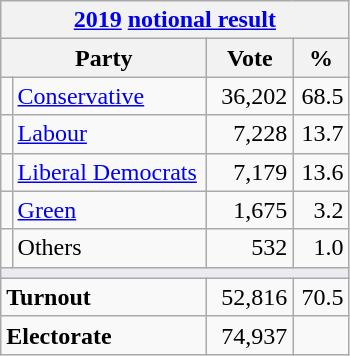<table class="wikitable">
<tr>
<th colspan="4"><a href='#'>2019</a> <a href='#'>notional result</a></th>
</tr>
<tr>
<th bgcolor="#DDDDFF" width="130px" colspan="2">Party</th>
<th bgcolor="#DDDDFF" width="50px">Vote</th>
<th bgcolor="#DDDDFF" width="30px">%</th>
</tr>
<tr>
<td></td>
<td><a href='#'>Conservative</a></td>
<td align=right>36,202</td>
<td align=right>68.5</td>
</tr>
<tr>
<td></td>
<td><a href='#'>Labour</a></td>
<td align=right>7,228</td>
<td align=right>13.7</td>
</tr>
<tr>
<td></td>
<td><a href='#'>Liberal Democrats</a></td>
<td align=right>7,179</td>
<td align=right>13.6</td>
</tr>
<tr>
<td></td>
<td><a href='#'>Green</a></td>
<td align=right>1,675</td>
<td align=right>3.2</td>
</tr>
<tr>
<td></td>
<td>Others</td>
<td align=right>532</td>
<td align=right>1.0</td>
</tr>
<tr>
<td colspan="4" bgcolor="#EAECF0"></td>
</tr>
<tr>
<td colspan="2"><strong>Turnout</strong></td>
<td align=right>52,816</td>
<td align=right>70.5</td>
</tr>
<tr>
<td colspan="2"><strong>Electorate</strong></td>
<td align=right>74,937</td>
</tr>
</table>
